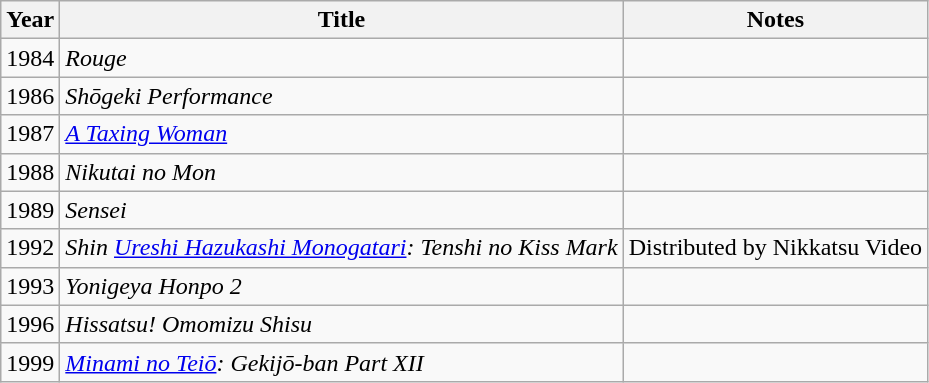<table class="wikitable">
<tr>
<th>Year</th>
<th>Title</th>
<th>Notes</th>
</tr>
<tr>
<td>1984</td>
<td><em>Rouge</em></td>
<td></td>
</tr>
<tr>
<td>1986</td>
<td><em>Shōgeki Performance</em></td>
<td></td>
</tr>
<tr>
<td>1987</td>
<td><em><a href='#'>A Taxing Woman</a></em></td>
<td></td>
</tr>
<tr>
<td>1988</td>
<td><em>Nikutai no Mon</em></td>
<td></td>
</tr>
<tr>
<td>1989</td>
<td><em>Sensei</em></td>
<td></td>
</tr>
<tr>
<td>1992</td>
<td><em>Shin <a href='#'>Ureshi Hazukashi Monogatari</a>: Tenshi no Kiss Mark</em></td>
<td>Distributed by Nikkatsu Video</td>
</tr>
<tr>
<td>1993</td>
<td><em>Yonigeya Honpo 2</em></td>
<td></td>
</tr>
<tr>
<td>1996</td>
<td><em>Hissatsu! Omomizu Shisu</em></td>
<td></td>
</tr>
<tr>
<td>1999</td>
<td><em><a href='#'>Minami no Teiō</a>: Gekijō-ban Part XII</em></td>
<td></td>
</tr>
</table>
